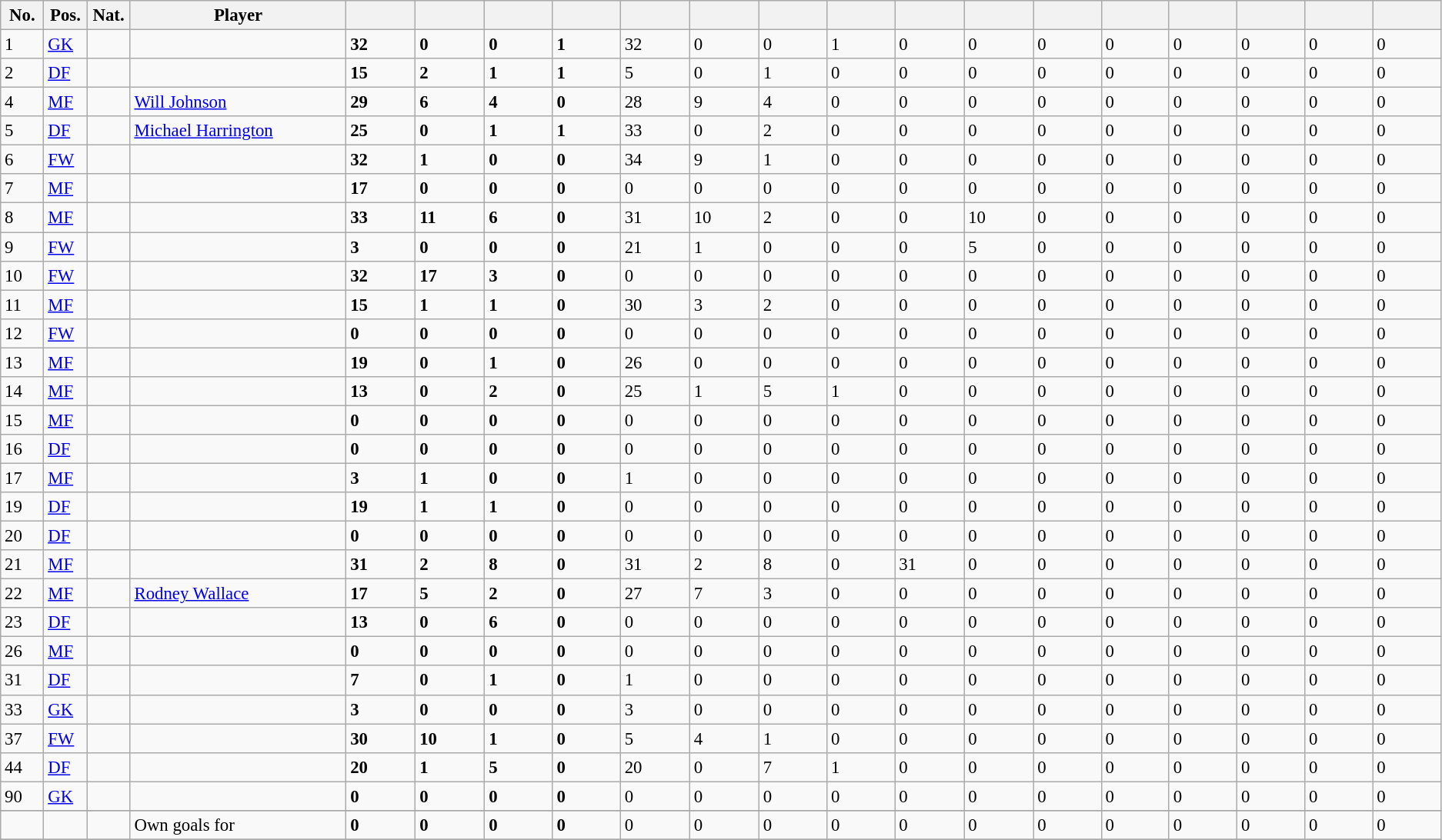<table class="wikitable sortable" style="font-size: 95%">
<tr>
<th width="3%" align=center>No.</th>
<th width="3%" align=center>Pos.</th>
<th width="3%" align=center>Nat.</th>
<th width="15%" align=center>Player</th>
<th width=60 align=center></th>
<th width=60 align=center></th>
<th width=60 align=center></th>
<th width=60 align=center></th>
<th width=60 align=center></th>
<th width=60 align=center></th>
<th width=60 align=center></th>
<th width=60 align=center></th>
<th width=60 align=center></th>
<th width=60 align=center></th>
<th width=60 align=center></th>
<th width=60 align=center></th>
<th width=60 align=center></th>
<th width=60 align=center></th>
<th width=60 align=center></th>
<th width=60 align=center></th>
</tr>
<tr>
<td>1</td>
<td><a href='#'>GK</a></td>
<td></td>
<td></td>
<td><strong>32</strong></td>
<td><strong>0</strong></td>
<td><strong>0</strong></td>
<td><strong>1</strong></td>
<td>32</td>
<td>0</td>
<td>0</td>
<td>1</td>
<td>0</td>
<td>0</td>
<td>0</td>
<td>0</td>
<td>0</td>
<td>0</td>
<td>0</td>
<td>0</td>
</tr>
<tr>
<td>2</td>
<td><a href='#'>DF</a></td>
<td></td>
<td></td>
<td><strong>15</strong></td>
<td><strong>2</strong></td>
<td><strong>1</strong></td>
<td><strong>1</strong></td>
<td>5</td>
<td>0</td>
<td>1</td>
<td>0</td>
<td>0</td>
<td>0</td>
<td>0</td>
<td>0</td>
<td>0</td>
<td>0</td>
<td>0</td>
<td>0</td>
</tr>
<tr>
<td>4</td>
<td><a href='#'>MF</a></td>
<td></td>
<td><a href='#'>Will Johnson</a></td>
<td><strong>29</strong></td>
<td><strong>6</strong></td>
<td><strong>4</strong></td>
<td><strong>0</strong></td>
<td>28</td>
<td>9</td>
<td>4</td>
<td>0</td>
<td>0</td>
<td>0</td>
<td>0</td>
<td>0</td>
<td>0</td>
<td>0</td>
<td>0</td>
<td>0</td>
</tr>
<tr>
<td>5</td>
<td><a href='#'>DF</a></td>
<td></td>
<td><a href='#'>Michael Harrington</a></td>
<td><strong>25</strong></td>
<td><strong>0</strong></td>
<td><strong>1</strong></td>
<td><strong>1</strong></td>
<td>33</td>
<td>0</td>
<td>2</td>
<td>0</td>
<td>0</td>
<td>0</td>
<td>0</td>
<td>0</td>
<td>0</td>
<td>0</td>
<td>0</td>
<td>0</td>
</tr>
<tr>
<td>6</td>
<td><a href='#'>FW</a></td>
<td></td>
<td></td>
<td><strong>32</strong></td>
<td><strong>1</strong></td>
<td><strong>0</strong></td>
<td><strong>0</strong></td>
<td>34</td>
<td>9</td>
<td>1</td>
<td>0</td>
<td>0</td>
<td>0</td>
<td>0</td>
<td>0</td>
<td>0</td>
<td>0</td>
<td>0</td>
<td>0</td>
</tr>
<tr>
<td>7</td>
<td><a href='#'>MF</a></td>
<td></td>
<td></td>
<td><strong>17</strong></td>
<td><strong>0</strong></td>
<td><strong>0</strong></td>
<td><strong>0</strong></td>
<td>0</td>
<td>0</td>
<td>0</td>
<td>0</td>
<td>0</td>
<td>0</td>
<td>0</td>
<td>0</td>
<td>0</td>
<td>0</td>
<td>0</td>
<td>0</td>
</tr>
<tr>
<td>8</td>
<td><a href='#'>MF</a></td>
<td></td>
<td></td>
<td><strong>33</strong></td>
<td><strong>11</strong></td>
<td><strong>6</strong></td>
<td><strong>0</strong></td>
<td>31</td>
<td>10</td>
<td>2</td>
<td>0</td>
<td>0</td>
<td>10</td>
<td>0</td>
<td>0</td>
<td>0</td>
<td>0</td>
<td>0</td>
<td>0</td>
</tr>
<tr>
<td>9</td>
<td><a href='#'>FW</a></td>
<td></td>
<td></td>
<td><strong>3</strong></td>
<td><strong>0</strong></td>
<td><strong>0</strong></td>
<td><strong>0</strong></td>
<td>21</td>
<td>1</td>
<td>0</td>
<td>0</td>
<td>0</td>
<td>5</td>
<td>0</td>
<td>0</td>
<td>0</td>
<td>0</td>
<td>0</td>
<td>0</td>
</tr>
<tr>
<td>10</td>
<td><a href='#'>FW</a></td>
<td></td>
<td></td>
<td><strong>32</strong></td>
<td><strong>17</strong></td>
<td><strong>3</strong></td>
<td><strong>0</strong></td>
<td>0</td>
<td>0</td>
<td>0</td>
<td>0</td>
<td>0</td>
<td>0</td>
<td>0</td>
<td>0</td>
<td>0</td>
<td>0</td>
<td>0</td>
<td>0</td>
</tr>
<tr>
<td>11</td>
<td><a href='#'>MF</a></td>
<td></td>
<td></td>
<td><strong>15</strong></td>
<td><strong>1</strong></td>
<td><strong>1</strong></td>
<td><strong>0</strong></td>
<td>30</td>
<td>3</td>
<td>2</td>
<td>0</td>
<td>0</td>
<td>0</td>
<td>0</td>
<td>0</td>
<td>0</td>
<td>0</td>
<td>0</td>
<td>0</td>
</tr>
<tr>
<td>12</td>
<td><a href='#'>FW</a></td>
<td></td>
<td></td>
<td><strong>0</strong></td>
<td><strong>0</strong></td>
<td><strong>0</strong></td>
<td><strong>0</strong></td>
<td>0</td>
<td>0</td>
<td>0</td>
<td>0</td>
<td>0</td>
<td>0</td>
<td>0</td>
<td>0</td>
<td>0</td>
<td>0</td>
<td>0</td>
<td>0</td>
</tr>
<tr>
<td>13</td>
<td><a href='#'>MF</a></td>
<td></td>
<td></td>
<td><strong>19</strong></td>
<td><strong>0</strong></td>
<td><strong>1</strong></td>
<td><strong>0</strong></td>
<td>26</td>
<td>0</td>
<td>0</td>
<td>0</td>
<td>0</td>
<td>0</td>
<td>0</td>
<td>0</td>
<td>0</td>
<td>0</td>
<td>0</td>
<td>0</td>
</tr>
<tr>
<td>14</td>
<td><a href='#'>MF</a></td>
<td></td>
<td></td>
<td><strong>13</strong></td>
<td><strong>0</strong></td>
<td><strong>2</strong></td>
<td><strong>0</strong></td>
<td>25</td>
<td>1</td>
<td>5</td>
<td>1</td>
<td>0</td>
<td>0</td>
<td>0</td>
<td>0</td>
<td>0</td>
<td>0</td>
<td>0</td>
<td>0</td>
</tr>
<tr>
<td>15</td>
<td><a href='#'>MF</a></td>
<td></td>
<td></td>
<td><strong>0</strong></td>
<td><strong>0</strong></td>
<td><strong>0</strong></td>
<td><strong>0</strong></td>
<td>0</td>
<td>0</td>
<td>0</td>
<td>0</td>
<td>0</td>
<td>0</td>
<td>0</td>
<td>0</td>
<td>0</td>
<td>0</td>
<td>0</td>
<td>0</td>
</tr>
<tr>
<td>16</td>
<td><a href='#'>DF</a></td>
<td></td>
<td></td>
<td><strong>0</strong></td>
<td><strong>0</strong></td>
<td><strong>0</strong></td>
<td><strong>0</strong></td>
<td>0</td>
<td>0</td>
<td>0</td>
<td>0</td>
<td>0</td>
<td>0</td>
<td>0</td>
<td>0</td>
<td>0</td>
<td>0</td>
<td>0</td>
<td>0</td>
</tr>
<tr>
<td>17</td>
<td><a href='#'>MF</a></td>
<td></td>
<td></td>
<td><strong>3</strong></td>
<td><strong>1</strong></td>
<td><strong>0</strong></td>
<td><strong>0</strong></td>
<td>1</td>
<td>0</td>
<td>0</td>
<td>0</td>
<td>0</td>
<td>0</td>
<td>0</td>
<td>0</td>
<td>0</td>
<td>0</td>
<td>0</td>
<td>0</td>
</tr>
<tr>
<td>19</td>
<td><a href='#'>DF</a></td>
<td></td>
<td></td>
<td><strong>19</strong></td>
<td><strong>1</strong></td>
<td><strong>1</strong></td>
<td><strong>0</strong></td>
<td>0</td>
<td>0</td>
<td>0</td>
<td>0</td>
<td>0</td>
<td>0</td>
<td>0</td>
<td>0</td>
<td>0</td>
<td>0</td>
<td>0</td>
<td>0</td>
</tr>
<tr>
<td>20</td>
<td><a href='#'>DF</a></td>
<td></td>
<td></td>
<td><strong>0</strong></td>
<td><strong>0</strong></td>
<td><strong>0</strong></td>
<td><strong>0</strong></td>
<td>0</td>
<td>0</td>
<td>0</td>
<td>0</td>
<td>0</td>
<td>0</td>
<td>0</td>
<td>0</td>
<td>0</td>
<td>0</td>
<td>0</td>
<td>0</td>
</tr>
<tr>
<td>21</td>
<td><a href='#'>MF</a></td>
<td></td>
<td></td>
<td><strong>31</strong></td>
<td><strong>2</strong></td>
<td><strong>8</strong></td>
<td><strong>0</strong></td>
<td>31</td>
<td>2</td>
<td>8</td>
<td>0</td>
<td>31</td>
<td>0</td>
<td>0</td>
<td>0</td>
<td>0</td>
<td>0</td>
<td>0</td>
<td>0</td>
</tr>
<tr>
<td>22</td>
<td><a href='#'>MF</a></td>
<td></td>
<td><a href='#'>Rodney Wallace</a></td>
<td><strong>17</strong></td>
<td><strong>5</strong></td>
<td><strong>2</strong></td>
<td><strong>0</strong></td>
<td>27</td>
<td>7</td>
<td>3</td>
<td>0</td>
<td>0</td>
<td>0</td>
<td>0</td>
<td>0</td>
<td>0</td>
<td>0</td>
<td>0</td>
<td>0</td>
</tr>
<tr>
<td>23</td>
<td><a href='#'>DF</a></td>
<td></td>
<td></td>
<td><strong>13</strong></td>
<td><strong>0</strong></td>
<td><strong>6</strong></td>
<td><strong>0</strong></td>
<td>0</td>
<td>0</td>
<td>0</td>
<td>0</td>
<td>0</td>
<td>0</td>
<td>0</td>
<td>0</td>
<td>0</td>
<td>0</td>
<td>0</td>
<td>0</td>
</tr>
<tr>
<td>26</td>
<td><a href='#'>MF</a></td>
<td></td>
<td></td>
<td><strong>0</strong></td>
<td><strong>0</strong></td>
<td><strong>0</strong></td>
<td><strong>0</strong></td>
<td>0</td>
<td>0</td>
<td>0</td>
<td>0</td>
<td>0</td>
<td>0</td>
<td>0</td>
<td>0</td>
<td>0</td>
<td>0</td>
<td>0</td>
<td>0</td>
</tr>
<tr>
<td>31</td>
<td><a href='#'>DF</a></td>
<td></td>
<td></td>
<td><strong>7</strong></td>
<td><strong>0</strong></td>
<td><strong>1</strong></td>
<td><strong>0</strong></td>
<td>1</td>
<td>0</td>
<td>0</td>
<td>0</td>
<td>0</td>
<td>0</td>
<td>0</td>
<td>0</td>
<td>0</td>
<td>0</td>
<td>0</td>
<td>0</td>
</tr>
<tr>
<td>33</td>
<td><a href='#'>GK</a></td>
<td></td>
<td></td>
<td><strong>3</strong></td>
<td><strong>0</strong></td>
<td><strong>0</strong></td>
<td><strong>0</strong></td>
<td>3</td>
<td>0</td>
<td>0</td>
<td>0</td>
<td>0</td>
<td>0</td>
<td>0</td>
<td>0</td>
<td>0</td>
<td>0</td>
<td>0</td>
<td>0</td>
</tr>
<tr>
<td>37</td>
<td><a href='#'>FW</a></td>
<td></td>
<td></td>
<td><strong>30</strong></td>
<td><strong>10</strong></td>
<td><strong>1</strong></td>
<td><strong>0</strong></td>
<td>5</td>
<td>4</td>
<td>1</td>
<td>0</td>
<td>0</td>
<td>0</td>
<td>0</td>
<td>0</td>
<td>0</td>
<td>0</td>
<td>0</td>
<td>0</td>
</tr>
<tr>
<td>44</td>
<td><a href='#'>DF</a></td>
<td></td>
<td></td>
<td><strong>20</strong></td>
<td><strong>1</strong></td>
<td><strong>5</strong></td>
<td><strong>0</strong></td>
<td>20</td>
<td>0</td>
<td>7</td>
<td>1</td>
<td>0</td>
<td>0</td>
<td>0</td>
<td>0</td>
<td>0</td>
<td>0</td>
<td>0</td>
<td>0</td>
</tr>
<tr>
<td>90</td>
<td><a href='#'>GK</a></td>
<td></td>
<td></td>
<td><strong>0</strong></td>
<td><strong>0</strong></td>
<td><strong>0</strong></td>
<td><strong>0</strong></td>
<td>0</td>
<td>0</td>
<td>0</td>
<td>0</td>
<td>0</td>
<td>0</td>
<td>0</td>
<td>0</td>
<td>0</td>
<td>0</td>
<td>0</td>
<td>0</td>
</tr>
<tr>
</tr>
<tr class="sortbottom">
<td></td>
<td></td>
<td></td>
<td>Own goals for</td>
<td><strong>0</strong></td>
<td><strong>0</strong></td>
<td><strong>0</strong></td>
<td><strong>0</strong></td>
<td>0</td>
<td>0</td>
<td>0</td>
<td>0</td>
<td>0</td>
<td>0</td>
<td>0</td>
<td>0</td>
<td>0</td>
<td>0</td>
<td>0</td>
<td>0</td>
</tr>
<tr>
</tr>
</table>
